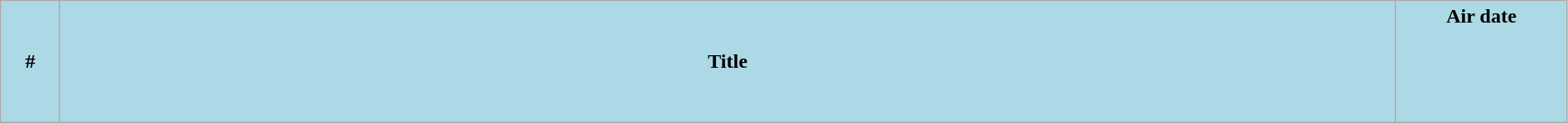<table class="wikitable plainrowheaders" style="width:99%; background:#fff;">
<tr>
<th style="background:#add8e6; width:40px;">#</th>
<th style="background: #add8e6;">Title</th>
<th style="background:#add8e6; width:130px;">Air date<br><br><br><br><br>

</th>
</tr>
</table>
